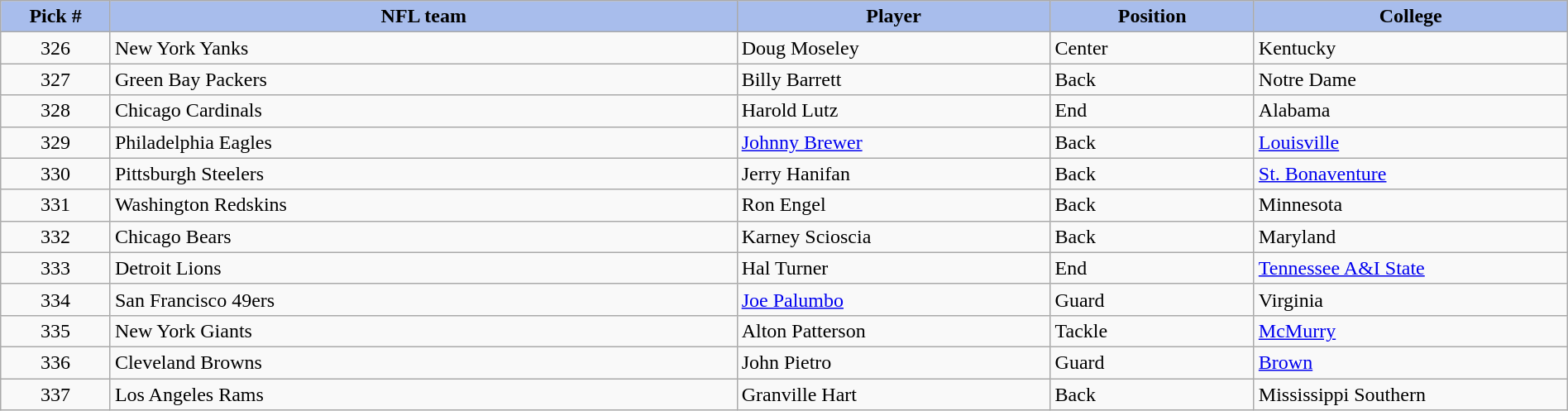<table class="wikitable sortable sortable" style="width: 100%">
<tr>
<th style="background:#A8BDEC;" width=7%>Pick #</th>
<th width=40% style="background:#A8BDEC;">NFL team</th>
<th width=20% style="background:#A8BDEC;">Player</th>
<th width=13% style="background:#A8BDEC;">Position</th>
<th style="background:#A8BDEC;">College</th>
</tr>
<tr>
<td align=center>326</td>
<td>New York Yanks</td>
<td>Doug Moseley</td>
<td>Center</td>
<td>Kentucky</td>
</tr>
<tr>
<td align=center>327</td>
<td>Green Bay Packers</td>
<td>Billy Barrett</td>
<td>Back</td>
<td>Notre Dame</td>
</tr>
<tr>
<td align=center>328</td>
<td>Chicago Cardinals</td>
<td>Harold Lutz</td>
<td>End</td>
<td>Alabama</td>
</tr>
<tr>
<td align=center>329</td>
<td>Philadelphia Eagles</td>
<td><a href='#'>Johnny Brewer</a></td>
<td>Back</td>
<td><a href='#'>Louisville</a></td>
</tr>
<tr>
<td align=center>330</td>
<td>Pittsburgh Steelers</td>
<td>Jerry Hanifan</td>
<td>Back</td>
<td><a href='#'>St. Bonaventure</a></td>
</tr>
<tr>
<td align=center>331</td>
<td>Washington Redskins</td>
<td>Ron Engel</td>
<td>Back</td>
<td>Minnesota</td>
</tr>
<tr>
<td align=center>332</td>
<td>Chicago Bears</td>
<td>Karney Scioscia</td>
<td>Back</td>
<td>Maryland</td>
</tr>
<tr>
<td align=center>333</td>
<td>Detroit Lions</td>
<td>Hal Turner</td>
<td>End</td>
<td><a href='#'>Tennessee A&I State</a></td>
</tr>
<tr>
<td align=center>334</td>
<td>San Francisco 49ers</td>
<td><a href='#'>Joe Palumbo</a></td>
<td>Guard</td>
<td>Virginia</td>
</tr>
<tr>
<td align=center>335</td>
<td>New York Giants</td>
<td>Alton Patterson</td>
<td>Tackle</td>
<td><a href='#'>McMurry</a></td>
</tr>
<tr>
<td align=center>336</td>
<td>Cleveland Browns</td>
<td>John Pietro</td>
<td>Guard</td>
<td><a href='#'>Brown</a></td>
</tr>
<tr>
<td align=center>337</td>
<td>Los Angeles Rams</td>
<td>Granville Hart</td>
<td>Back</td>
<td>Mississippi Southern</td>
</tr>
</table>
